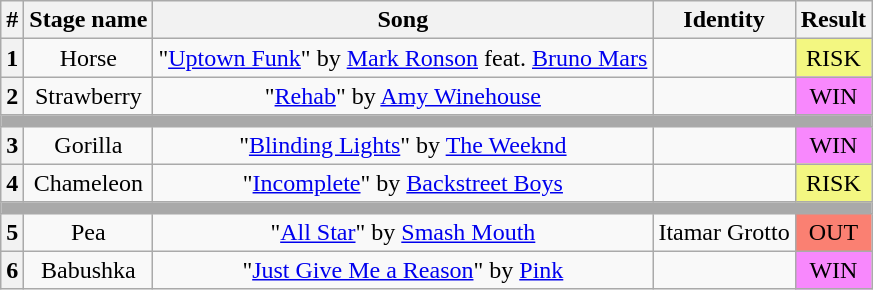<table class="wikitable plainrowheaders" style="text-align: center;">
<tr>
<th>#</th>
<th>Stage name</th>
<th>Song</th>
<th>Identity</th>
<th>Result</th>
</tr>
<tr>
<th>1</th>
<td>Horse</td>
<td>"<a href='#'>Uptown Funk</a>" by <a href='#'>Mark Ronson</a> feat. <a href='#'>Bruno Mars</a></td>
<td></td>
<td bgcolor="F3F781">RISK</td>
</tr>
<tr>
<th>2</th>
<td>Strawberry</td>
<td>"<a href='#'>Rehab</a>" by <a href='#'>Amy Winehouse</a></td>
<td></td>
<td bgcolor="F888FD">WIN</td>
</tr>
<tr>
<th colspan="5" style="background:darkgrey"></th>
</tr>
<tr>
<th>3</th>
<td>Gorilla</td>
<td>"<a href='#'>Blinding Lights</a>" by <a href='#'>The Weeknd</a></td>
<td></td>
<td bgcolor="F888FD">WIN</td>
</tr>
<tr>
<th>4</th>
<td>Chameleon</td>
<td>"<a href='#'>Incomplete</a>" by <a href='#'>Backstreet Boys</a></td>
<td></td>
<td bgcolor="F3F781">RISK</td>
</tr>
<tr>
<th colspan="5" style="background:darkgrey"></th>
</tr>
<tr>
<th>5</th>
<td>Pea</td>
<td>"<a href='#'>All Star</a>" by <a href='#'>Smash Mouth</a></td>
<td>Itamar Grotto</td>
<td bgcolor="salmon">OUT</td>
</tr>
<tr>
<th>6</th>
<td>Babushka</td>
<td>"<a href='#'>Just Give Me a Reason</a>" by <a href='#'>Pink</a></td>
<td></td>
<td bgcolor="F888FD">WIN</td>
</tr>
</table>
